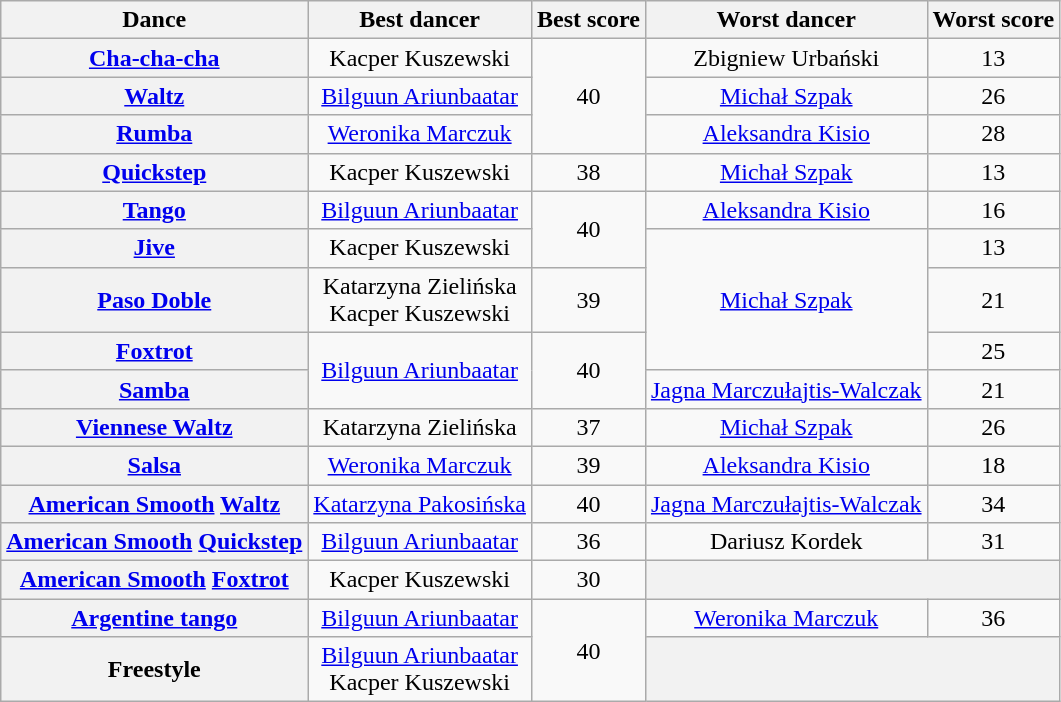<table class="wikitable sortable" style="text-align:center;">
<tr>
<th>Dance</th>
<th class="sortable">Best dancer</th>
<th>Best score</th>
<th class="sortable">Worst dancer</th>
<th>Worst score</th>
</tr>
<tr>
<th><a href='#'>Cha-cha-cha</a></th>
<td>Kacper Kuszewski</td>
<td rowspan="3">40</td>
<td>Zbigniew Urbański</td>
<td>13</td>
</tr>
<tr>
<th><a href='#'>Waltz</a></th>
<td><a href='#'>Bilguun Ariunbaatar</a></td>
<td><a href='#'>Michał Szpak</a></td>
<td>26</td>
</tr>
<tr>
<th><a href='#'>Rumba</a></th>
<td><a href='#'>Weronika Marczuk</a></td>
<td><a href='#'>Aleksandra Kisio</a></td>
<td>28</td>
</tr>
<tr>
<th><a href='#'>Quickstep</a></th>
<td>Kacper Kuszewski</td>
<td>38</td>
<td><a href='#'>Michał Szpak</a></td>
<td>13</td>
</tr>
<tr>
<th><a href='#'>Tango</a></th>
<td><a href='#'>Bilguun Ariunbaatar</a></td>
<td rowspan="2">40</td>
<td><a href='#'>Aleksandra Kisio</a></td>
<td>16</td>
</tr>
<tr>
<th><a href='#'>Jive</a></th>
<td>Kacper Kuszewski</td>
<td rowspan="3"><a href='#'>Michał Szpak</a></td>
<td>13</td>
</tr>
<tr>
<th><a href='#'>Paso Doble</a></th>
<td>Katarzyna Zielińska<br>Kacper Kuszewski</td>
<td>39</td>
<td>21</td>
</tr>
<tr>
<th><a href='#'>Foxtrot</a></th>
<td rowspan="2"><a href='#'>Bilguun Ariunbaatar</a></td>
<td rowspan="2">40</td>
<td>25</td>
</tr>
<tr>
<th><a href='#'>Samba</a></th>
<td><a href='#'>Jagna Marczułajtis-Walczak</a></td>
<td>21</td>
</tr>
<tr>
<th><a href='#'>Viennese Waltz</a></th>
<td>Katarzyna Zielińska</td>
<td>37</td>
<td><a href='#'>Michał Szpak</a></td>
<td>26</td>
</tr>
<tr>
<th><a href='#'>Salsa</a></th>
<td><a href='#'>Weronika Marczuk</a></td>
<td>39</td>
<td><a href='#'>Aleksandra Kisio</a></td>
<td>18</td>
</tr>
<tr>
<th><a href='#'>American Smooth</a> <a href='#'>Waltz</a></th>
<td><a href='#'>Katarzyna Pakosińska</a></td>
<td>40</td>
<td><a href='#'>Jagna Marczułajtis-Walczak</a></td>
<td>34</td>
</tr>
<tr>
<th><a href='#'>American Smooth</a> <a href='#'>Quickstep</a></th>
<td><a href='#'>Bilguun Ariunbaatar</a></td>
<td>36</td>
<td>Dariusz Kordek</td>
<td>31</td>
</tr>
<tr>
<th><a href='#'>American Smooth</a> <a href='#'>Foxtrot</a></th>
<td>Kacper Kuszewski</td>
<td>30</td>
<th colspan="2"></th>
</tr>
<tr>
<th><a href='#'>Argentine tango</a></th>
<td><a href='#'>Bilguun Ariunbaatar</a></td>
<td rowspan="2">40</td>
<td><a href='#'>Weronika Marczuk</a></td>
<td>36</td>
</tr>
<tr>
<th>Freestyle</th>
<td><a href='#'>Bilguun Ariunbaatar</a><br>Kacper Kuszewski</td>
<th colspan="2"></th>
</tr>
</table>
